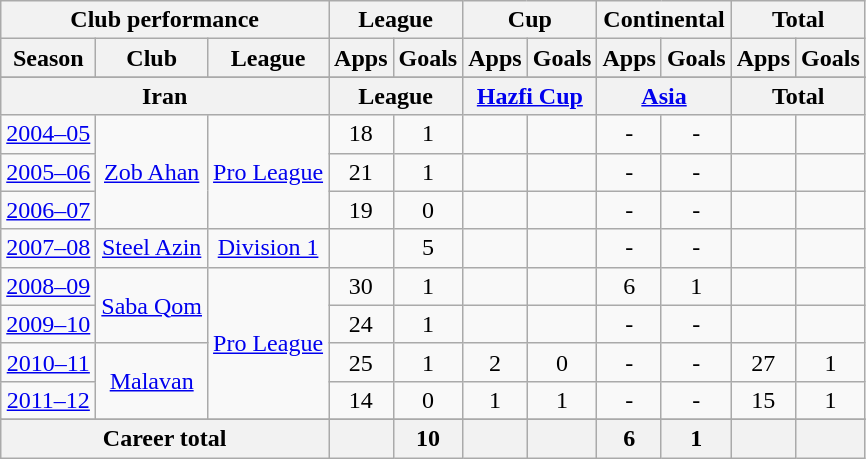<table class="wikitable" style="text-align:center">
<tr>
<th colspan=3>Club performance</th>
<th colspan=2>League</th>
<th colspan=2>Cup</th>
<th colspan=2>Continental</th>
<th colspan=2>Total</th>
</tr>
<tr>
<th>Season</th>
<th>Club</th>
<th>League</th>
<th>Apps</th>
<th>Goals</th>
<th>Apps</th>
<th>Goals</th>
<th>Apps</th>
<th>Goals</th>
<th>Apps</th>
<th>Goals</th>
</tr>
<tr>
</tr>
<tr>
<th colspan=3>Iran</th>
<th colspan=2>League</th>
<th colspan=2><a href='#'>Hazfi Cup</a></th>
<th colspan=2><a href='#'>Asia</a></th>
<th colspan=2>Total</th>
</tr>
<tr>
<td><a href='#'>2004–05</a></td>
<td rowspan="3"><a href='#'>Zob Ahan</a></td>
<td rowspan="3"><a href='#'>Pro League</a></td>
<td>18</td>
<td>1</td>
<td></td>
<td></td>
<td>-</td>
<td>-</td>
<td></td>
<td></td>
</tr>
<tr>
<td><a href='#'>2005–06</a></td>
<td>21</td>
<td>1</td>
<td></td>
<td></td>
<td>-</td>
<td>-</td>
<td></td>
<td></td>
</tr>
<tr>
<td><a href='#'>2006–07</a></td>
<td>19</td>
<td>0</td>
<td></td>
<td></td>
<td>-</td>
<td>-</td>
<td></td>
<td></td>
</tr>
<tr>
<td><a href='#'>2007–08</a></td>
<td rowspan="1"><a href='#'>Steel Azin</a></td>
<td rowspan="1"><a href='#'>Division 1</a></td>
<td></td>
<td>5</td>
<td></td>
<td></td>
<td>-</td>
<td>-</td>
<td></td>
<td></td>
</tr>
<tr>
<td><a href='#'>2008–09</a></td>
<td rowspan="2"><a href='#'>Saba Qom</a></td>
<td rowspan="4"><a href='#'>Pro League</a></td>
<td>30</td>
<td>1</td>
<td></td>
<td></td>
<td>6</td>
<td>1</td>
<td></td>
<td></td>
</tr>
<tr>
<td><a href='#'>2009–10</a></td>
<td>24</td>
<td>1</td>
<td></td>
<td></td>
<td>-</td>
<td>-</td>
<td></td>
<td></td>
</tr>
<tr>
<td><a href='#'>2010–11</a></td>
<td rowspan="2"><a href='#'>Malavan</a></td>
<td>25</td>
<td>1</td>
<td>2</td>
<td>0</td>
<td>-</td>
<td>-</td>
<td>27</td>
<td>1</td>
</tr>
<tr>
<td><a href='#'>2011–12</a></td>
<td>14</td>
<td>0</td>
<td>1</td>
<td>1</td>
<td>-</td>
<td>-</td>
<td>15</td>
<td>1</td>
</tr>
<tr>
</tr>
<tr>
<th colspan=3>Career total</th>
<th></th>
<th>10</th>
<th></th>
<th></th>
<th>6</th>
<th>1</th>
<th></th>
<th></th>
</tr>
</table>
